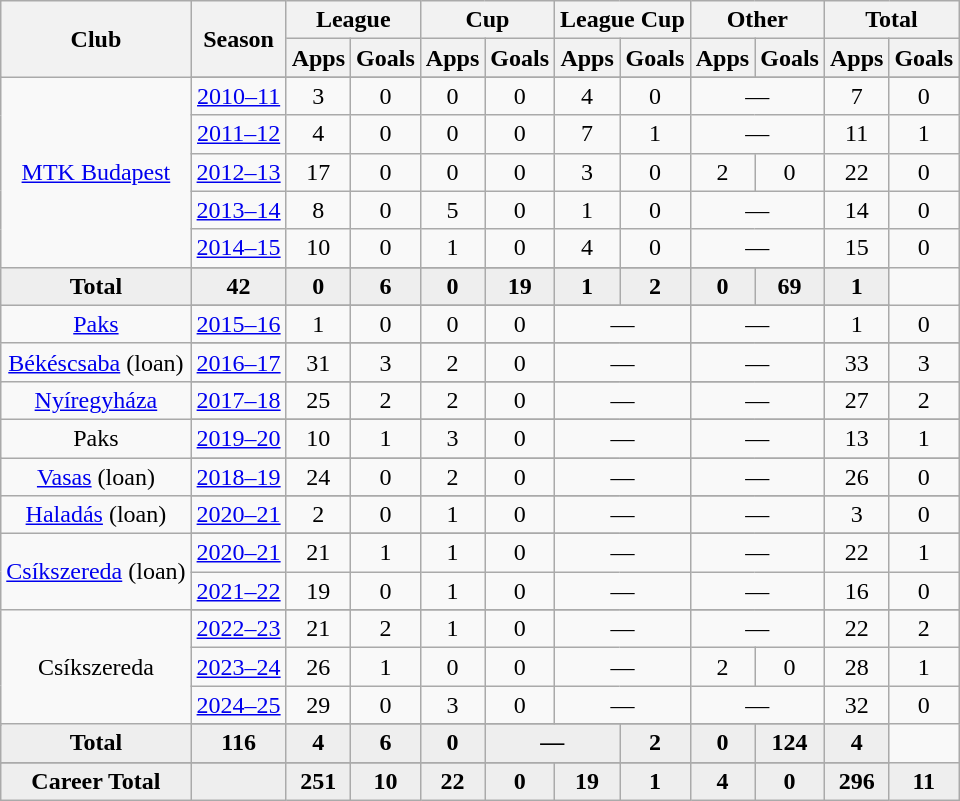<table class="wikitable" style="font-size:100%; text-align: center;">
<tr>
<th rowspan="2">Club</th>
<th rowspan="2">Season</th>
<th colspan="2">League</th>
<th colspan="2">Cup</th>
<th colspan="2">League Cup</th>
<th colspan="2">Other</th>
<th colspan="2">Total</th>
</tr>
<tr>
<th>Apps</th>
<th>Goals</th>
<th>Apps</th>
<th>Goals</th>
<th>Apps</th>
<th>Goals</th>
<th>Apps</th>
<th>Goals</th>
<th>Apps</th>
<th>Goals</th>
</tr>
<tr ||-||-||-|->
<td rowspan="7" valign="center"><a href='#'>MTK Budapest</a></td>
</tr>
<tr>
<td><a href='#'>2010–11</a></td>
<td>3</td>
<td>0</td>
<td>0</td>
<td>0</td>
<td>4</td>
<td>0</td>
<td colspan="2">—</td>
<td>7</td>
<td>0</td>
</tr>
<tr>
<td><a href='#'>2011–12</a></td>
<td>4</td>
<td>0</td>
<td>0</td>
<td>0</td>
<td>7</td>
<td>1</td>
<td colspan="2">—</td>
<td>11</td>
<td>1</td>
</tr>
<tr>
<td><a href='#'>2012–13</a></td>
<td>17</td>
<td>0</td>
<td>0</td>
<td>0</td>
<td>3</td>
<td>0</td>
<td>2</td>
<td>0</td>
<td>22</td>
<td>0</td>
</tr>
<tr>
<td><a href='#'>2013–14</a></td>
<td>8</td>
<td>0</td>
<td>5</td>
<td>0</td>
<td>1</td>
<td>0</td>
<td colspan="2">—</td>
<td>14</td>
<td>0</td>
</tr>
<tr>
<td><a href='#'>2014–15</a></td>
<td>10</td>
<td>0</td>
<td>1</td>
<td>0</td>
<td>4</td>
<td>0</td>
<td colspan="2">—</td>
<td>15</td>
<td>0</td>
</tr>
<tr>
</tr>
<tr style="font-weight:bold; background-color:#eeeeee;">
<td>Total</td>
<td>42</td>
<td>0</td>
<td>6</td>
<td>0</td>
<td>19</td>
<td>1</td>
<td>2</td>
<td>0</td>
<td>69</td>
<td>1</td>
</tr>
<tr>
<td rowspan="2" valign="center"><a href='#'>Paks</a></td>
</tr>
<tr>
<td><a href='#'>2015–16</a></td>
<td>1</td>
<td>0</td>
<td>0</td>
<td>0</td>
<td colspan="2">—</td>
<td colspan="2">—</td>
<td>1</td>
<td>0</td>
</tr>
<tr>
<td rowspan="2" valign="center"><a href='#'>Békéscsaba</a> (loan)</td>
</tr>
<tr>
<td><a href='#'>2016–17</a></td>
<td>31</td>
<td>3</td>
<td>2</td>
<td>0</td>
<td colspan="2">—</td>
<td colspan="2">—</td>
<td>33</td>
<td>3</td>
</tr>
<tr>
<td rowspan="2" valign="center"><a href='#'>Nyíregyháza</a></td>
</tr>
<tr>
<td><a href='#'>2017–18</a></td>
<td>25</td>
<td>2</td>
<td>2</td>
<td>0</td>
<td colspan="2">—</td>
<td colspan="2">—</td>
<td>27</td>
<td>2</td>
</tr>
<tr>
<td rowspan="2" valign="center">Paks</td>
</tr>
<tr>
<td><a href='#'>2019–20</a></td>
<td>10</td>
<td>1</td>
<td>3</td>
<td>0</td>
<td colspan="2">—</td>
<td colspan="2">—</td>
<td>13</td>
<td>1</td>
</tr>
<tr>
<td rowspan="2" valign="center"><a href='#'>Vasas</a> (loan)</td>
</tr>
<tr>
<td><a href='#'>2018–19</a></td>
<td>24</td>
<td>0</td>
<td>2</td>
<td>0</td>
<td colspan="2">—</td>
<td colspan="2">—</td>
<td>26</td>
<td>0</td>
</tr>
<tr>
<td rowspan="2" valign="center"><a href='#'>Haladás</a> (loan)</td>
</tr>
<tr>
<td><a href='#'>2020–21</a></td>
<td>2</td>
<td>0</td>
<td>1</td>
<td>0</td>
<td colspan="2">—</td>
<td colspan="2">—</td>
<td>3</td>
<td>0</td>
</tr>
<tr>
<td rowspan="3" valign="center"><a href='#'>Csíkszereda</a> (loan)</td>
</tr>
<tr>
<td><a href='#'>2020–21</a></td>
<td>21</td>
<td>1</td>
<td>1</td>
<td>0</td>
<td colspan="2">—</td>
<td colspan="2">—</td>
<td>22</td>
<td>1</td>
</tr>
<tr>
<td><a href='#'>2021–22</a></td>
<td>19</td>
<td>0</td>
<td>1</td>
<td>0</td>
<td colspan="2">—</td>
<td colspan="2">—</td>
<td>16</td>
<td>0</td>
</tr>
<tr>
<td rowspan="5" valign="center">Csíkszereda</td>
</tr>
<tr>
<td><a href='#'>2022–23</a></td>
<td>21</td>
<td>2</td>
<td>1</td>
<td>0</td>
<td colspan="2">—</td>
<td colspan="2">—</td>
<td>22</td>
<td>2</td>
</tr>
<tr>
<td><a href='#'>2023–24</a></td>
<td>26</td>
<td>1</td>
<td>0</td>
<td>0</td>
<td colspan="2">—</td>
<td>2</td>
<td>0</td>
<td>28</td>
<td>1</td>
</tr>
<tr>
<td><a href='#'>2024–25</a></td>
<td>29</td>
<td>0</td>
<td>3</td>
<td>0</td>
<td colspan="2">—</td>
<td colspan="2">—</td>
<td>32</td>
<td>0</td>
</tr>
<tr>
</tr>
<tr style="font-weight:bold; background-color:#eeeeee;">
<td>Total</td>
<td>116</td>
<td>4</td>
<td>6</td>
<td>0</td>
<td colspan="2">—</td>
<td>2</td>
<td>0</td>
<td>124</td>
<td>4</td>
</tr>
<tr>
</tr>
<tr style="font-weight:bold; background-color:#eeeeee;">
<td rowspan="2" valign="top"><strong>Career Total</strong></td>
<td></td>
<td>251</td>
<td>10</td>
<td>22</td>
<td><strong>0</strong></td>
<td>19</td>
<td><strong>1</strong></td>
<td><strong>4</strong></td>
<td><strong>0</strong></td>
<td>296</td>
<td>11</td>
</tr>
</table>
